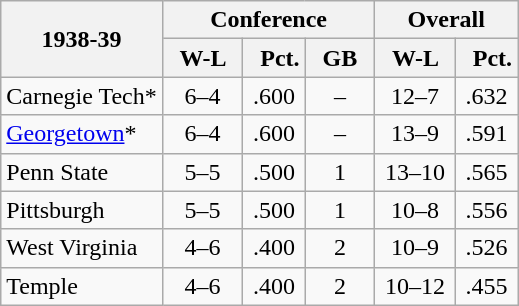<table class="wikitable">
<tr>
<th rowspan="2">1938-39</th>
<th colspan="3">Conference</th>
<th colspan="2">Overall</th>
</tr>
<tr>
<th>  W-L  </th>
<th>  Pct.</th>
<th>  GB  </th>
<th>  W-L  </th>
<th>  Pct.</th>
</tr>
<tr>
<td>Carnegie Tech*</td>
<td align="center">6–4</td>
<td align="center">.600</td>
<td align="center">–</td>
<td align="center">12–7</td>
<td align="center">.632</td>
</tr>
<tr>
<td><a href='#'>Georgetown</a>*</td>
<td align="center">6–4</td>
<td align="center">.600</td>
<td align="center">–</td>
<td align="center">13–9</td>
<td align="center">.591</td>
</tr>
<tr>
<td>Penn State</td>
<td align="center">5–5</td>
<td align="center">.500</td>
<td align="center">1</td>
<td align="center">13–10</td>
<td align="center">.565</td>
</tr>
<tr>
<td>Pittsburgh</td>
<td align="center">5–5</td>
<td align="center">.500</td>
<td align="center">1</td>
<td align="center">10–8</td>
<td align="center">.556</td>
</tr>
<tr>
<td>West Virginia</td>
<td align="center">4–6</td>
<td align="center">.400</td>
<td align="center">2</td>
<td align="center">10–9</td>
<td align="center">.526</td>
</tr>
<tr>
<td>Temple</td>
<td align="center">4–6</td>
<td align="center">.400</td>
<td align="center">2</td>
<td align="center">10–12</td>
<td align="center">.455</td>
</tr>
</table>
